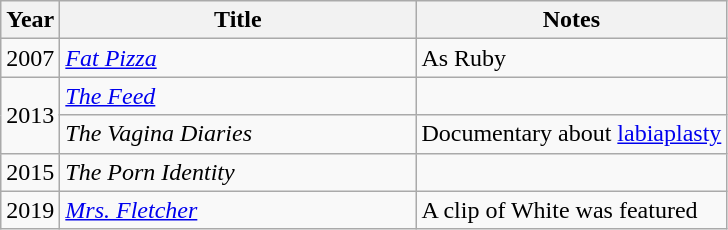<table class="wikitable">
<tr>
<th>Year</th>
<th width="230">Title</th>
<th>Notes</th>
</tr>
<tr>
<td rowspan=1>2007</td>
<td><em><a href='#'>Fat Pizza</a></em></td>
<td>As Ruby</td>
</tr>
<tr>
<td rowspan=2>2013</td>
<td><em><a href='#'>The Feed</a></em></td>
<td></td>
</tr>
<tr>
<td><em>The Vagina Diaries</em></td>
<td>Documentary about <a href='#'>labiaplasty</a></td>
</tr>
<tr>
<td>2015</td>
<td><em>The Porn Identity</em></td>
<td></td>
</tr>
<tr>
<td>2019</td>
<td><em><a href='#'>Mrs. Fletcher</a></em></td>
<td>A clip of White was featured</td>
</tr>
</table>
